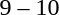<table style="text-align:center">
<tr>
<th width=200></th>
<th width=100></th>
<th width=200></th>
</tr>
<tr>
<td align=right></td>
<td>9 – 10</td>
<td align=left><strong></strong></td>
</tr>
</table>
